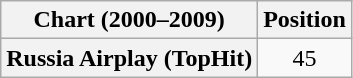<table class="wikitable plainrowheaders" style="text-align:center">
<tr>
<th scope="col">Chart (2000–2009)</th>
<th scope="col">Position</th>
</tr>
<tr>
<th scope="row">Russia Airplay (TopHit)</th>
<td>45</td>
</tr>
</table>
